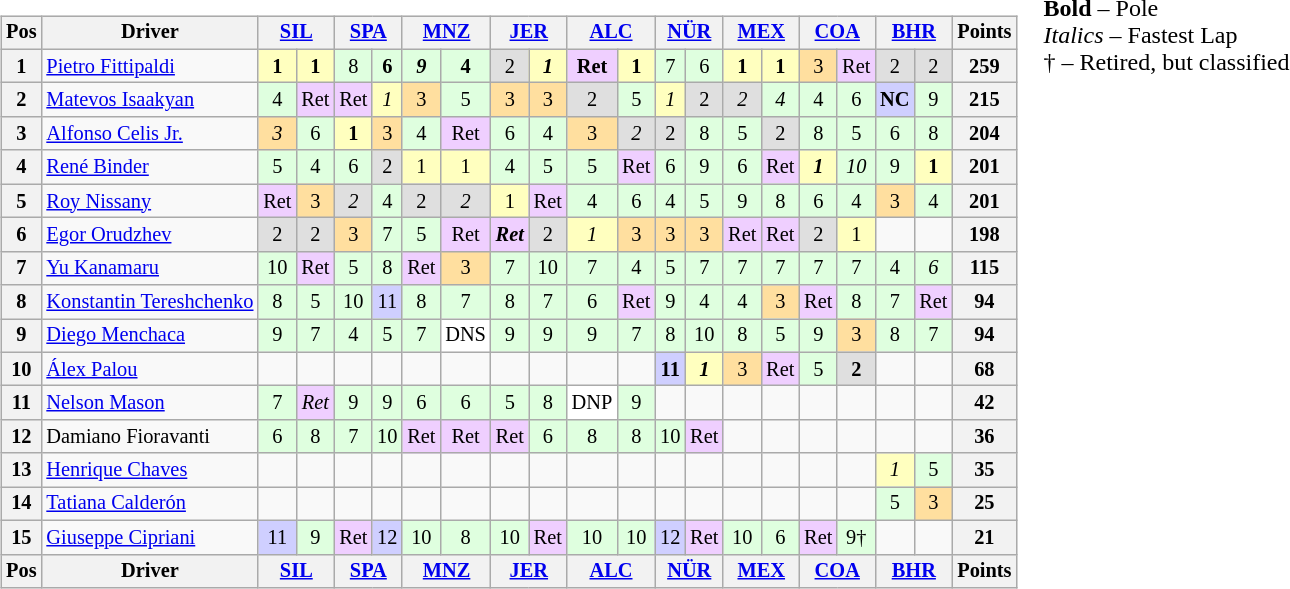<table>
<tr>
<td><br><table class="wikitable" style="font-size: 85%; text-align:center">
<tr valign="top">
<th valign="middle">Pos</th>
<th valign="middle">Driver</th>
<th colspan=2><a href='#'>SIL</a><br></th>
<th colspan=2><a href='#'>SPA</a><br></th>
<th colspan=2><a href='#'>MNZ</a><br></th>
<th colspan=2><a href='#'>JER</a><br></th>
<th colspan=2><a href='#'>ALC</a><br></th>
<th colspan=2><a href='#'>NÜR</a><br></th>
<th colspan=2><a href='#'>MEX</a><br></th>
<th colspan=2><a href='#'>COA</a><br></th>
<th colspan=2><a href='#'>BHR</a><br></th>
<th valign="middle">Points</th>
</tr>
<tr>
<th>1</th>
<td align=left> <a href='#'>Pietro Fittipaldi</a></td>
<td style="background:#FFFFBF;"><strong>1</strong></td>
<td style="background:#FFFFBF;"><strong>1</strong></td>
<td style="background:#DFFFDF;">8</td>
<td style="background:#DFFFDF;"><strong>6</strong></td>
<td style="background:#DFFFDF;"><strong><em>9</em></strong></td>
<td style="background:#DFFFDF;"><strong>4</strong></td>
<td style="background:#DFDFDF;">2</td>
<td style="background:#FFFFBF;"><strong><em>1</em></strong></td>
<td style="background:#EFCFFF;"><strong>Ret</strong></td>
<td style="background:#FFFFBF;"><strong>1</strong></td>
<td style="background:#DFFFDF;">7</td>
<td style="background:#DFFFDF;">6</td>
<td style="background:#FFFFBF;"><strong>1</strong></td>
<td style="background:#FFFFBF;"><strong>1</strong></td>
<td style="background:#FFDF9F;">3</td>
<td style="background:#EFCFFF;">Ret</td>
<td style="background:#DFDFDF;">2</td>
<td style="background:#DFDFDF;">2</td>
<th>259</th>
</tr>
<tr>
<th>2</th>
<td align=left> <a href='#'>Matevos Isaakyan</a></td>
<td style="background:#DFFFDF;">4</td>
<td style="background:#EFCFFF;">Ret</td>
<td style="background:#EFCFFF;">Ret</td>
<td style="background:#FFFFBF;"><em>1</em></td>
<td style="background:#FFDF9F;">3</td>
<td style="background:#DFFFDF;">5</td>
<td style="background:#FFDF9F;">3</td>
<td style="background:#FFDF9F;">3</td>
<td style="background:#DFDFDF;">2</td>
<td style="background:#DFFFDF;">5</td>
<td style="background:#FFFFBF;"><em>1</em></td>
<td style="background:#DFDFDF;">2</td>
<td style="background:#DFDFDF;"><em>2</em></td>
<td style="background:#DFFFDF;"><em>4</em></td>
<td style="background:#DFFFDF;">4</td>
<td style="background:#DFFFDF;">6</td>
<td style="background:#CFCFFF;"><strong>NC</strong></td>
<td style="background:#DFFFDF;">9</td>
<th>215</th>
</tr>
<tr>
<th>3</th>
<td align=left> <a href='#'>Alfonso Celis Jr.</a></td>
<td style="background:#FFDF9F;"><em>3</em></td>
<td style="background:#DFFFDF;">6</td>
<td style="background:#FFFFBF;"><strong>1</strong></td>
<td style="background:#FFDF9F;">3</td>
<td style="background:#DFFFDF;">4</td>
<td style="background:#EFCFFF;">Ret</td>
<td style="background:#DFFFDF;">6</td>
<td style="background:#DFFFDF;">4</td>
<td style="background:#FFDF9F;">3</td>
<td style="background:#DFDFDF;"><em>2</em></td>
<td style="background:#DFDFDF;">2</td>
<td style="background:#DFFFDF;">8</td>
<td style="background:#DFFFDF;">5</td>
<td style="background:#DFDFDF;">2</td>
<td style="background:#DFFFDF;">8</td>
<td style="background:#DFFFDF;">5</td>
<td style="background:#DFFFDF;">6</td>
<td style="background:#DFFFDF;">8</td>
<th>204</th>
</tr>
<tr>
<th>4</th>
<td align=left> <a href='#'>René Binder</a></td>
<td style="background:#DFFFDF;">5</td>
<td style="background:#DFFFDF;">4</td>
<td style="background:#DFFFDF;">6</td>
<td style="background:#DFDFDF;">2</td>
<td style="background:#FFFFBF;">1</td>
<td style="background:#FFFFBF;">1</td>
<td style="background:#DFFFDF;">4</td>
<td style="background:#DFFFDF;">5</td>
<td style="background:#DFFFDF;">5</td>
<td style="background:#EFCFFF;">Ret</td>
<td style="background:#DFFFDF;">6</td>
<td style="background:#DFFFDF;">9</td>
<td style="background:#DFFFDF;">6</td>
<td style="background:#EFCFFF;">Ret</td>
<td style="background:#FFFFBF;"><strong><em>1</em></strong></td>
<td style="background:#DFFFDF;"><em>10</em></td>
<td style="background:#DFFFDF;">9</td>
<td style="background:#FFFFBF;"><strong>1</strong></td>
<th>201</th>
</tr>
<tr>
<th>5</th>
<td align=left> <a href='#'>Roy Nissany</a></td>
<td style="background:#EFCFFF;">Ret</td>
<td style="background:#FFDF9F;">3</td>
<td style="background:#DFDFDF;"><em>2</em></td>
<td style="background:#DFFFDF;">4</td>
<td style="background:#DFDFDF;">2</td>
<td style="background:#DFDFDF;"><em>2</em></td>
<td style="background:#FFFFBF;">1</td>
<td style="background:#EFCFFF;">Ret</td>
<td style="background:#DFFFDF;">4</td>
<td style="background:#DFFFDF;">6</td>
<td style="background:#DFFFDF;">4</td>
<td style="background:#DFFFDF;">5</td>
<td style="background:#DFFFDF;">9</td>
<td style="background:#DFFFDF;">8</td>
<td style="background:#DFFFDF;">6</td>
<td style="background:#DFFFDF;">4</td>
<td style="background:#FFDF9F;">3</td>
<td style="background:#DFFFDF;">4</td>
<th>201</th>
</tr>
<tr>
<th>6</th>
<td align=left> <a href='#'>Egor Orudzhev</a></td>
<td style="background:#DFDFDF;">2</td>
<td style="background:#DFDFDF;">2</td>
<td style="background:#FFDF9F;">3</td>
<td style="background:#DFFFDF;">7</td>
<td style="background:#DFFFDF;">5</td>
<td style="background:#EFCFFF;">Ret</td>
<td style="background:#EFCFFF;"><strong><em>Ret</em></strong></td>
<td style="background:#DFDFDF;">2</td>
<td style="background:#FFFFBF;"><em>1</em></td>
<td style="background:#FFDF9F;">3</td>
<td style="background:#FFDF9F;">3</td>
<td style="background:#FFDF9F;">3</td>
<td style="background:#EFCFFF;">Ret</td>
<td style="background:#EFCFFF;">Ret</td>
<td style="background:#DFDFDF;">2</td>
<td style="background:#FFFFBF;">1</td>
<td></td>
<td></td>
<th>198</th>
</tr>
<tr>
<th>7</th>
<td align=left> <a href='#'>Yu Kanamaru</a></td>
<td style="background:#DFFFDF;">10</td>
<td style="background:#EFCFFF;">Ret</td>
<td style="background:#DFFFDF;">5</td>
<td style="background:#DFFFDF;">8</td>
<td style="background:#EFCFFF;">Ret</td>
<td style="background:#FFDF9F;">3</td>
<td style="background:#DFFFDF;">7</td>
<td style="background:#DFFFDF;">10</td>
<td style="background:#DFFFDF;">7</td>
<td style="background:#DFFFDF;">4</td>
<td style="background:#DFFFDF;">5</td>
<td style="background:#DFFFDF;">7</td>
<td style="background:#DFFFDF;">7</td>
<td style="background:#DFFFDF;">7</td>
<td style="background:#DFFFDF;">7</td>
<td style="background:#DFFFDF;">7</td>
<td style="background:#DFFFDF;">4</td>
<td style="background:#DFFFDF;"><em>6</em></td>
<th>115</th>
</tr>
<tr>
<th>8</th>
<td align=left nowrap> <a href='#'>Konstantin Tereshchenko</a></td>
<td style="background:#DFFFDF;">8</td>
<td style="background:#DFFFDF;">5</td>
<td style="background:#DFFFDF;">10</td>
<td style="background:#CFCFFF;">11</td>
<td style="background:#DFFFDF;">8</td>
<td style="background:#DFFFDF;">7</td>
<td style="background:#DFFFDF;">8</td>
<td style="background:#DFFFDF;">7</td>
<td style="background:#DFFFDF;">6</td>
<td style="background:#EFCFFF;">Ret</td>
<td style="background:#DFFFDF;">9</td>
<td style="background:#DFFFDF;">4</td>
<td style="background:#DFFFDF;">4</td>
<td style="background:#FFDF9F;">3</td>
<td style="background:#EFCFFF;">Ret</td>
<td style="background:#DFFFDF;">8</td>
<td style="background:#DFFFDF;">7</td>
<td style="background:#EFCFFF;">Ret</td>
<th>94</th>
</tr>
<tr>
<th>9</th>
<td align=left> <a href='#'>Diego Menchaca</a></td>
<td style="background:#DFFFDF;">9</td>
<td style="background:#DFFFDF;">7</td>
<td style="background:#DFFFDF;">4</td>
<td style="background:#DFFFDF;">5</td>
<td style="background:#DFFFDF;">7</td>
<td style="background:#FFFFFF;">DNS</td>
<td style="background:#DFFFDF;">9</td>
<td style="background:#DFFFDF;">9</td>
<td style="background:#DFFFDF;">9</td>
<td style="background:#DFFFDF;">7</td>
<td style="background:#DFFFDF;">8</td>
<td style="background:#DFFFDF;">10</td>
<td style="background:#DFFFDF;">8</td>
<td style="background:#DFFFDF;">5</td>
<td style="background:#DFFFDF;">9</td>
<td style="background:#FFDF9F;">3</td>
<td style="background:#DFFFDF;">8</td>
<td style="background:#DFFFDF;">7</td>
<th>94</th>
</tr>
<tr>
<th>10</th>
<td align=left> <a href='#'>Álex Palou</a></td>
<td></td>
<td></td>
<td></td>
<td></td>
<td></td>
<td></td>
<td></td>
<td></td>
<td></td>
<td></td>
<td style="background:#CFCFFF;"><strong>11</strong></td>
<td style="background:#FFFFBF;"><strong><em>1</em></strong></td>
<td style="background:#FFDF9F;">3</td>
<td style="background:#EFCFFF;">Ret</td>
<td style="background:#DFFFDF;">5</td>
<td style="background:#DFDFDF;"><strong>2</strong></td>
<td></td>
<td></td>
<th>68</th>
</tr>
<tr>
<th>11</th>
<td align=left> <a href='#'>Nelson Mason</a></td>
<td style="background:#DFFFDF;">7</td>
<td style="background:#EFCFFF;"><em>Ret</em></td>
<td style="background:#DFFFDF;">9</td>
<td style="background:#DFFFDF;">9</td>
<td style="background:#DFFFDF;">6</td>
<td style="background:#DFFFDF;">6</td>
<td style="background:#DFFFDF;">5</td>
<td style="background:#DFFFDF;">8</td>
<td style="background:#FFFFFF;">DNP</td>
<td style="background:#DFFFDF;">9</td>
<td></td>
<td></td>
<td></td>
<td></td>
<td></td>
<td></td>
<td></td>
<td></td>
<th>42</th>
</tr>
<tr>
<th>12</th>
<td align=left> Damiano Fioravanti</td>
<td style="background:#DFFFDF;">6</td>
<td style="background:#DFFFDF;">8</td>
<td style="background:#DFFFDF;">7</td>
<td style="background:#DFFFDF;">10</td>
<td style="background:#EFCFFF;">Ret</td>
<td style="background:#EFCFFF;">Ret</td>
<td style="background:#EFCFFF;">Ret</td>
<td style="background:#DFFFDF;">6</td>
<td style="background:#DFFFDF;">8</td>
<td style="background:#DFFFDF;">8</td>
<td style="background:#DFFFDF;">10</td>
<td style="background:#EFCFFF;">Ret</td>
<td></td>
<td></td>
<td></td>
<td></td>
<td></td>
<td></td>
<th>36</th>
</tr>
<tr>
<th>13</th>
<td align=left> <a href='#'>Henrique Chaves</a></td>
<td></td>
<td></td>
<td></td>
<td></td>
<td></td>
<td></td>
<td></td>
<td></td>
<td></td>
<td></td>
<td></td>
<td></td>
<td></td>
<td></td>
<td></td>
<td></td>
<td style="background:#FFFFBF;"><em>1</em></td>
<td style="background:#DFFFDF;">5</td>
<th>35</th>
</tr>
<tr>
<th>14</th>
<td align=left> <a href='#'>Tatiana Calderón</a></td>
<td></td>
<td></td>
<td></td>
<td></td>
<td></td>
<td></td>
<td></td>
<td></td>
<td></td>
<td></td>
<td></td>
<td></td>
<td></td>
<td></td>
<td></td>
<td></td>
<td style="background:#DFFFDF;">5</td>
<td style="background:#FFDF9F;">3</td>
<th>25</th>
</tr>
<tr>
<th>15</th>
<td align=left> <a href='#'>Giuseppe Cipriani</a></td>
<td style="background:#CFCFFF;">11</td>
<td style="background:#DFFFDF;">9</td>
<td style="background:#EFCFFF;">Ret</td>
<td style="background:#CFCFFF;">12</td>
<td style="background:#DFFFDF;">10</td>
<td style="background:#DFFFDF;">8</td>
<td style="background:#DFFFDF;">10</td>
<td style="background:#EFCFFF;">Ret</td>
<td style="background:#DFFFDF;">10</td>
<td style="background:#DFFFDF;">10</td>
<td style="background:#CFCFFF;">12</td>
<td style="background:#EFCFFF;">Ret</td>
<td style="background:#DFFFDF;">10</td>
<td style="background:#DFFFDF;">6</td>
<td style="background:#EFCFFF;">Ret</td>
<td style="background:#DFFFDF;">9†</td>
<td></td>
<td></td>
<th>21</th>
</tr>
<tr valign="top">
<th valign="middle">Pos</th>
<th valign="middle">Driver</th>
<th colspan=2><a href='#'>SIL</a><br></th>
<th colspan=2><a href='#'>SPA</a><br></th>
<th colspan=2><a href='#'>MNZ</a><br></th>
<th colspan=2><a href='#'>JER</a><br></th>
<th colspan=2><a href='#'>ALC</a><br></th>
<th colspan=2><a href='#'>NÜR</a><br></th>
<th colspan=2><a href='#'>MEX</a><br></th>
<th colspan=2><a href='#'>COA</a><br></th>
<th colspan=2><a href='#'>BHR</a><br></th>
<th valign="middle">Points</th>
</tr>
</table>
</td>
<td valign="top"><br>
<span><strong>Bold</strong> – Pole<br><em>Italics</em> – Fastest Lap<br>† – Retired, but classified</span></td>
</tr>
</table>
